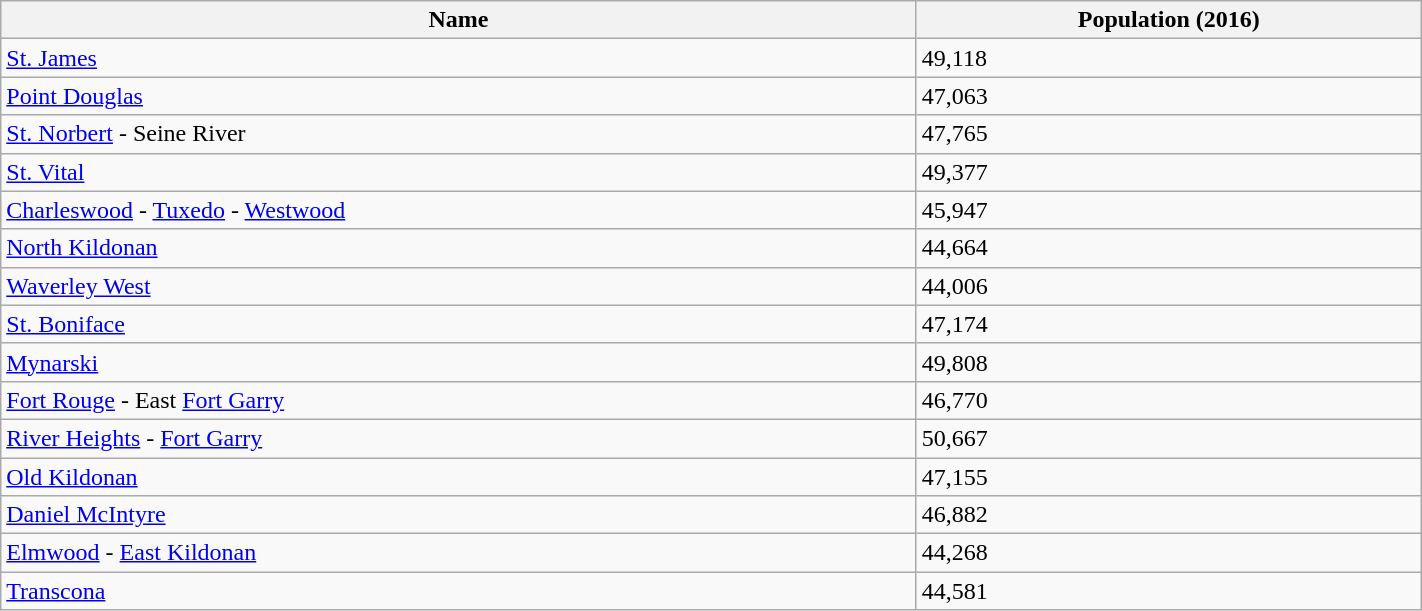<table class="wikitable sortable" width="75%">
<tr>
<th>Name</th>
<th>Population (2016)</th>
</tr>
<tr>
<td><a href='#'>St. James</a></td>
<td>49,118</td>
</tr>
<tr>
<td><a href='#'>Point Douglas</a></td>
<td>47,063</td>
</tr>
<tr>
<td><a href='#'>St. Norbert</a> - Seine River</td>
<td>47,765</td>
</tr>
<tr>
<td><a href='#'>St. Vital</a></td>
<td>49,377</td>
</tr>
<tr>
<td><a href='#'>Charleswood</a> - <a href='#'>Tuxedo</a> - <a href='#'>Westwood</a></td>
<td>45,947</td>
</tr>
<tr>
<td><a href='#'>North Kildonan</a></td>
<td>44,664</td>
</tr>
<tr>
<td><a href='#'>Waverley West</a></td>
<td>44,006</td>
</tr>
<tr>
<td><a href='#'>St. Boniface</a></td>
<td>47,174</td>
</tr>
<tr>
<td><a href='#'>Mynarski</a></td>
<td>49,808</td>
</tr>
<tr>
<td><a href='#'>Fort Rouge</a> - East <a href='#'>Fort Garry</a></td>
<td>46,770</td>
</tr>
<tr>
<td><a href='#'>River Heights</a> - <a href='#'>Fort Garry</a></td>
<td>50,667</td>
</tr>
<tr>
<td><a href='#'>Old Kildonan</a></td>
<td>47,155</td>
</tr>
<tr>
<td><a href='#'>Daniel McIntyre</a></td>
<td>46,882</td>
</tr>
<tr>
<td><a href='#'>Elmwood</a> - <a href='#'>East Kildonan</a></td>
<td>44,268</td>
</tr>
<tr>
<td><a href='#'>Transcona</a></td>
<td>44,581</td>
</tr>
</table>
